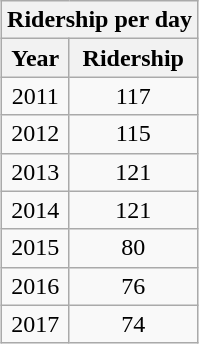<table class="wikitable" style="margin: 1em 0.2em; text-align: center;">
<tr>
<th colspan="2">Ridership per day </th>
</tr>
<tr>
<th>Year</th>
<th>Ridership</th>
</tr>
<tr>
<td>2011</td>
<td>117</td>
</tr>
<tr>
<td>2012</td>
<td>115</td>
</tr>
<tr>
<td>2013</td>
<td>121</td>
</tr>
<tr>
<td>2014</td>
<td>121</td>
</tr>
<tr>
<td>2015</td>
<td>80</td>
</tr>
<tr>
<td>2016</td>
<td>76</td>
</tr>
<tr>
<td>2017</td>
<td>74</td>
</tr>
</table>
